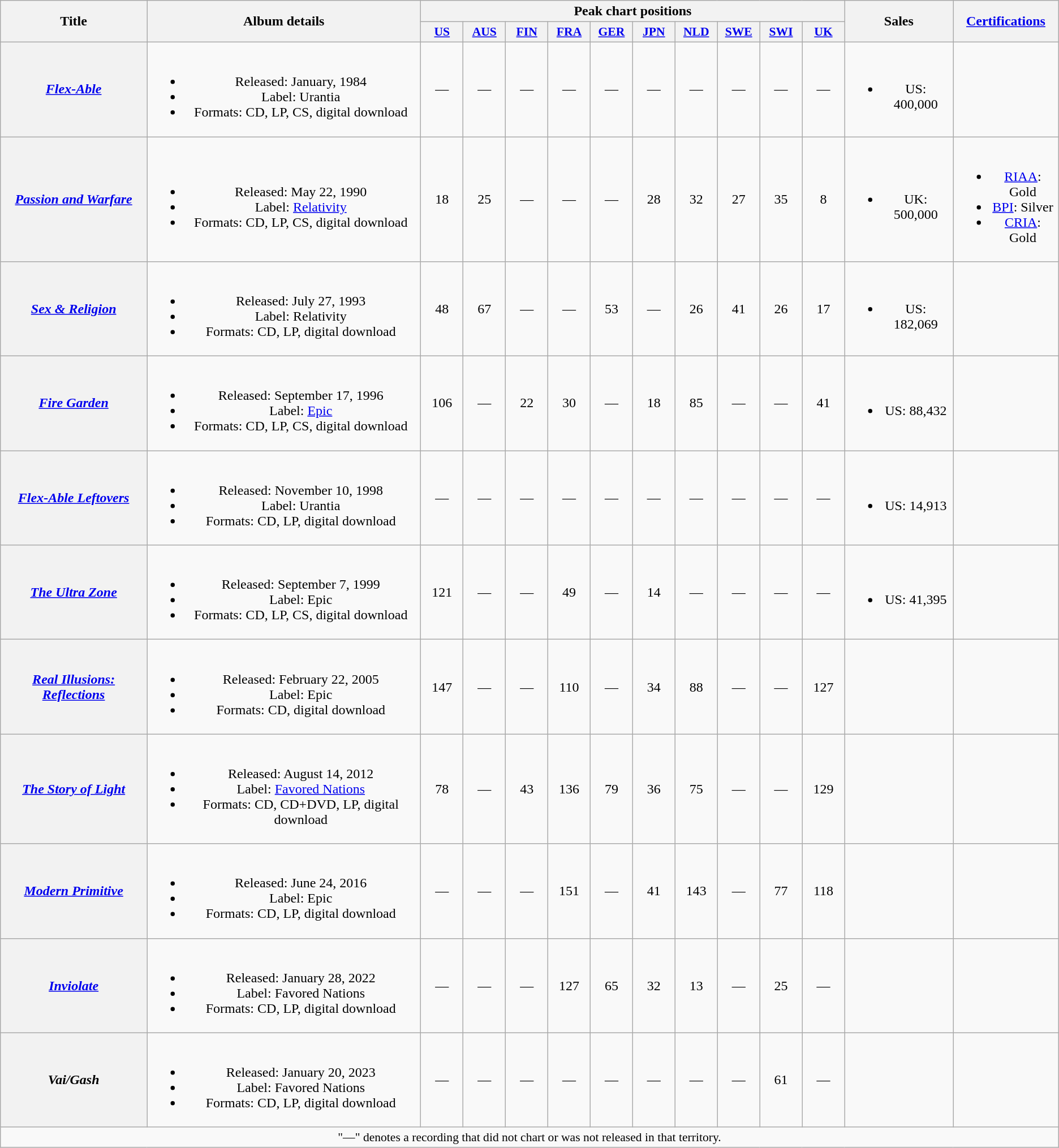<table class="wikitable mw-collapsible plainrowheaders" style="text-align:center;">
<tr>
<th scope="col" rowspan="2">Title</th>
<th scope="col" rowspan="2">Album details</th>
<th scope="col" colspan="10">Peak chart positions</th>
<th scope="col" rowspan="2">Sales</th>
<th scope="col" rowspan="2"><a href='#'>Certifications</a></th>
</tr>
<tr>
<th scope="col" style="width:3em;font-size:90%;"><a href='#'>US</a><br></th>
<th scope="col" style="width:3em;font-size:90%;"><a href='#'>AUS</a><br></th>
<th scope="col" style="width:3em;font-size:90%;"><a href='#'>FIN</a><br></th>
<th scope="col" style="width:3em;font-size:90%;"><a href='#'>FRA</a><br></th>
<th scope="col" style="width:3em;font-size:90%;"><a href='#'>GER</a><br></th>
<th scope="col" style="width:3em;font-size:90%;"><a href='#'>JPN</a><br></th>
<th scope="col" style="width:3em;font-size:90%;"><a href='#'>NLD</a><br></th>
<th scope="col" style="width:3em;font-size:90%;"><a href='#'>SWE</a><br></th>
<th scope="col" style="width:3em;font-size:90%;"><a href='#'>SWI</a><br></th>
<th scope="col" style="width:3em;font-size:90%;"><a href='#'>UK</a><br></th>
</tr>
<tr>
<th scope="row"><em><a href='#'>Flex-Able</a></em></th>
<td><br><ul><li>Released: January, 1984</li><li>Label: Urantia</li><li>Formats: CD, LP, CS, digital download</li></ul></td>
<td>—</td>
<td>—</td>
<td>—</td>
<td>—</td>
<td>—</td>
<td>—</td>
<td>—</td>
<td>—</td>
<td>—</td>
<td>—</td>
<td><br><ul><li>US: 400,000</li></ul></td>
<td></td>
</tr>
<tr>
<th scope="row"><em><a href='#'>Passion and Warfare</a></em></th>
<td><br><ul><li>Released: May 22, 1990</li><li>Label: <a href='#'>Relativity</a></li><li>Formats: CD, LP, CS, digital download</li></ul></td>
<td>18</td>
<td>25</td>
<td>—</td>
<td>—</td>
<td>—</td>
<td>28</td>
<td>32</td>
<td>27</td>
<td>35</td>
<td>8</td>
<td><br><ul><li>UK: 500,000</li></ul></td>
<td><br><ul><li><a href='#'>RIAA</a>: Gold</li><li><a href='#'>BPI</a>: Silver</li><li><a href='#'>CRIA</a>: Gold</li></ul></td>
</tr>
<tr>
<th scope="row"><em><a href='#'>Sex & Religion</a></em></th>
<td><br><ul><li>Released: July 27, 1993</li><li>Label: Relativity</li><li>Formats: CD, LP, digital download</li></ul></td>
<td>48</td>
<td>67</td>
<td>—</td>
<td>—</td>
<td>53</td>
<td>—</td>
<td>26</td>
<td>41</td>
<td>26</td>
<td>17</td>
<td><br><ul><li>US: 182,069</li></ul></td>
<td></td>
</tr>
<tr>
<th scope="row"><em><a href='#'>Fire Garden</a></em></th>
<td><br><ul><li>Released: September 17, 1996</li><li>Label: <a href='#'>Epic</a></li><li>Formats: CD, LP, CS, digital download</li></ul></td>
<td>106</td>
<td>—</td>
<td>22</td>
<td>30</td>
<td>—</td>
<td>18</td>
<td>85</td>
<td>—</td>
<td>—</td>
<td>41</td>
<td><br><ul><li>US: 88,432</li></ul></td>
<td></td>
</tr>
<tr>
<th scope="row"><em><a href='#'>Flex-Able Leftovers</a></em></th>
<td><br><ul><li>Released: November 10, 1998</li><li>Label: Urantia</li><li>Formats: CD, LP, digital download</li></ul></td>
<td>—</td>
<td>—</td>
<td>—</td>
<td>—</td>
<td>—</td>
<td>—</td>
<td>—</td>
<td>—</td>
<td>—</td>
<td>—</td>
<td><br><ul><li>US: 14,913</li></ul></td>
<td></td>
</tr>
<tr>
<th scope="row"><em><a href='#'>The Ultra Zone</a></em></th>
<td><br><ul><li>Released: September 7, 1999</li><li>Label: Epic</li><li>Formats: CD, LP, CS, digital download</li></ul></td>
<td>121</td>
<td>—</td>
<td>—</td>
<td>49</td>
<td>—</td>
<td>14</td>
<td>—</td>
<td>—</td>
<td>—</td>
<td>—</td>
<td><br><ul><li>US: 41,395</li></ul></td>
<td></td>
</tr>
<tr>
<th scope="row"><em><a href='#'>Real Illusions: Reflections</a></em></th>
<td><br><ul><li>Released: February 22, 2005</li><li>Label: Epic</li><li>Formats: CD, digital download</li></ul></td>
<td>147</td>
<td>—</td>
<td>—</td>
<td>110</td>
<td>—</td>
<td>34</td>
<td>88</td>
<td>—</td>
<td>—</td>
<td>127</td>
<td></td>
<td></td>
</tr>
<tr>
<th scope="row"><em><a href='#'>The Story of Light</a></em></th>
<td><br><ul><li>Released: August 14, 2012</li><li>Label: <a href='#'>Favored Nations</a></li><li>Formats: CD, CD+DVD, LP, digital download</li></ul></td>
<td>78</td>
<td>—</td>
<td>43</td>
<td>136</td>
<td>79</td>
<td>36</td>
<td>75</td>
<td>—</td>
<td>—</td>
<td>129</td>
<td></td>
<td></td>
</tr>
<tr>
<th scope="row"><em><a href='#'>Modern Primitive</a></em></th>
<td><br><ul><li>Released: June 24, 2016</li><li>Label: Epic</li><li>Formats: CD, LP, digital download</li></ul></td>
<td>—</td>
<td>—</td>
<td>—</td>
<td>151</td>
<td>—</td>
<td>41</td>
<td>143</td>
<td>—</td>
<td>77</td>
<td>118</td>
<td></td>
<td></td>
</tr>
<tr>
<th scope="row"><em><a href='#'>Inviolate</a></em></th>
<td><br><ul><li>Released: January 28, 2022</li><li>Label: Favored Nations</li><li>Formats: CD, LP, digital download</li></ul></td>
<td>—</td>
<td>—</td>
<td>—</td>
<td>127<br></td>
<td>65</td>
<td>32</td>
<td>13</td>
<td>—</td>
<td>25</td>
<td>—</td>
<td></td>
<td></td>
</tr>
<tr>
<th scope="row"><em>Vai/Gash</em></th>
<td><br><ul><li>Released: January 20, 2023</li><li>Label: Favored Nations</li><li>Formats: CD, LP, digital download</li></ul></td>
<td>—</td>
<td>—</td>
<td>—</td>
<td>—</td>
<td>—</td>
<td>—</td>
<td>—</td>
<td>—</td>
<td>61</td>
<td>—</td>
<td></td>
</tr>
<tr>
<td colspan="20" style="font-size:90%">"—" denotes a recording that did not chart or was not released in that territory.</td>
</tr>
</table>
